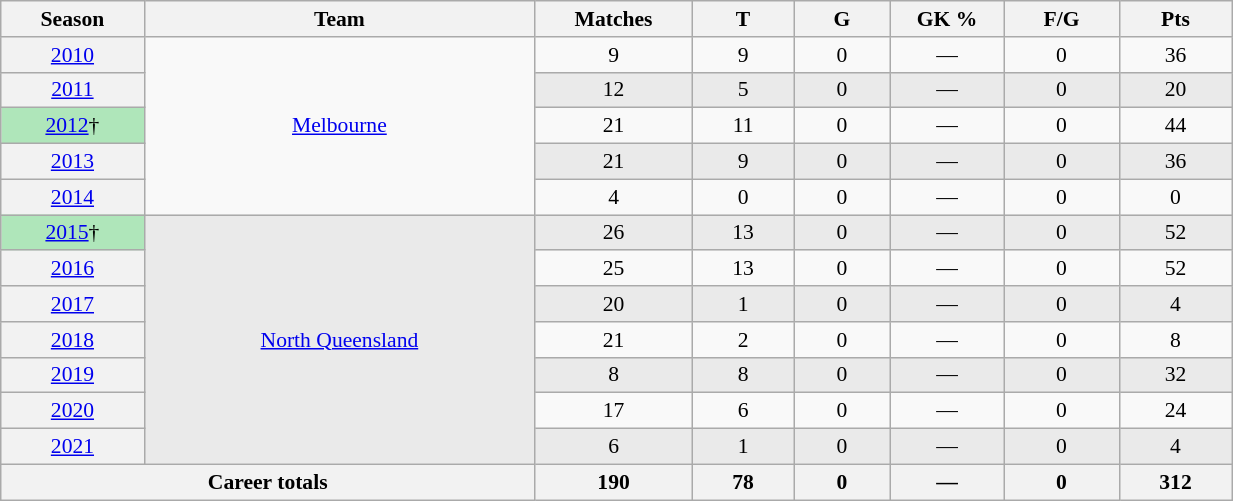<table class="wikitable sortable"  style="font-size:90%; text-align:center; width:65%;">
<tr>
<th width=2%>Season</th>
<th width=8%>Team</th>
<th width=2%>Matches</th>
<th width=2%>T</th>
<th width=2%>G</th>
<th width=2%>GK %</th>
<th width=2%>F/G</th>
<th width=2%>Pts</th>
</tr>
<tr>
<th scope="row" style="text-align:center; font-weight:normal"><a href='#'>2010</a></th>
<td rowspan="5" style="text-align:center;"> <a href='#'>Melbourne</a></td>
<td>9</td>
<td>9</td>
<td>0</td>
<td>—</td>
<td>0</td>
<td>36</td>
</tr>
<tr style="background-color: #EAEAEA">
<th scope="row" style="text-align:center; font-weight:normal"><a href='#'>2011</a></th>
<td>12</td>
<td>5</td>
<td>0</td>
<td>—</td>
<td>0</td>
<td>20</td>
</tr>
<tr>
<th scope="row" style="text-align:center; font-weight:normal; background:#afe6ba;"><a href='#'>2012</a>†</th>
<td>21</td>
<td>11</td>
<td>0</td>
<td>—</td>
<td>0</td>
<td>44</td>
</tr>
<tr style="background-color: #EAEAEA">
<th scope="row" style="text-align:center; font-weight:normal"><a href='#'>2013</a></th>
<td>21</td>
<td>9</td>
<td>0</td>
<td>—</td>
<td>0</td>
<td>36</td>
</tr>
<tr>
<th scope="row" style="text-align:center; font-weight:normal"><a href='#'>2014</a></th>
<td>4</td>
<td>0</td>
<td>0</td>
<td>—</td>
<td>0</td>
<td>0</td>
</tr>
<tr style="background-color: #EAEAEA">
<th scope="row" style="text-align:center; font-weight:normal; background:#afe6ba;"><a href='#'>2015</a>†</th>
<td rowspan="7" style="text-align:center;"> <a href='#'>North Queensland</a></td>
<td>26</td>
<td>13</td>
<td>0</td>
<td>—</td>
<td>0</td>
<td>52</td>
</tr>
<tr>
<th scope="row" style="text-align:center; font-weight:normal;"><a href='#'>2016</a></th>
<td>25</td>
<td>13</td>
<td>0</td>
<td>—</td>
<td>0</td>
<td>52</td>
</tr>
<tr style="background-color: #EAEAEA">
<th scope="row" style="text-align:center; font-weight:normal;"><a href='#'>2017</a></th>
<td>20</td>
<td>1</td>
<td>0</td>
<td>—</td>
<td>0</td>
<td>4</td>
</tr>
<tr>
<th scope="row" style="text-align:center; font-weight:normal;"><a href='#'>2018</a></th>
<td>21</td>
<td>2</td>
<td>0</td>
<td>—</td>
<td>0</td>
<td>8</td>
</tr>
<tr style="background:#eaeaea;">
<th scope="row" style="text-align:center; font-weight:normal"><a href='#'>2019</a></th>
<td>8</td>
<td>8</td>
<td>0</td>
<td>—</td>
<td>0</td>
<td>32</td>
</tr>
<tr>
<th scope="row" style="text-align:center; font-weight:normal"><a href='#'>2020</a></th>
<td>17</td>
<td>6</td>
<td>0</td>
<td>—</td>
<td>0</td>
<td>24</td>
</tr>
<tr style="background:#eaeaea;">
<th scope="row" style="text-align:center; font-weight:normal"><a href='#'>2021</a></th>
<td>6</td>
<td>1</td>
<td>0</td>
<td>—</td>
<td>0</td>
<td>4</td>
</tr>
<tr class="sortbottom">
<th colspan=2>Career totals</th>
<th>190</th>
<th>78</th>
<th>0</th>
<th>—</th>
<th>0</th>
<th>312</th>
</tr>
</table>
